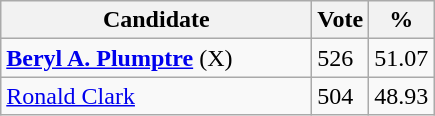<table class="wikitable">
<tr>
<th bgcolor="#DDDDFF" width="200px">Candidate</th>
<th bgcolor="#DDDDFF">Vote</th>
<th bgcolor="#DDDDFF">%</th>
</tr>
<tr>
<td><strong><a href='#'>Beryl A. Plumptre</a></strong> (X)</td>
<td>526</td>
<td>51.07</td>
</tr>
<tr>
<td><a href='#'>Ronald Clark</a></td>
<td>504</td>
<td>48.93</td>
</tr>
</table>
